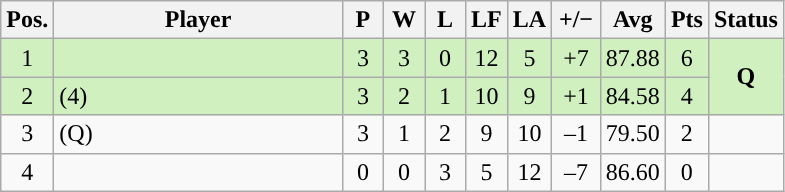<table class="wikitable" style="text-align:center; margin: 1em auto 1em auto, align:left">
<tr>
<th width=20>Pos.</th>
<th width=185>Player</th>
<th width=20>P</th>
<th width=20>W</th>
<th width=20>L</th>
<th width=20>LF</th>
<th width=20>LA</th>
<th width=25>+/−</th>
<th width=30>Avg</th>
<th width=20>Pts</th>
<th width=40>Status</th>
</tr>
<tr style="background:#D0F0C0;">
<td>1</td>
<td align=left></td>
<td>3</td>
<td>3</td>
<td>0</td>
<td>12</td>
<td>5</td>
<td>+7</td>
<td>87.88</td>
<td>6</td>
<td rowspan=2><strong>Q</strong></td>
</tr>
<tr style="background:#D0F0C0;">
<td>2</td>
<td align=left> (4)</td>
<td>3</td>
<td>2</td>
<td>1</td>
<td>10</td>
<td>9</td>
<td>+1</td>
<td>84.58</td>
<td>4</td>
</tr>
<tr>
<td>3</td>
<td align=left> (Q)</td>
<td>3</td>
<td>1</td>
<td>2</td>
<td>9</td>
<td>10</td>
<td>–1</td>
<td>79.50</td>
<td>2</td>
<td></td>
</tr>
<tr>
<td>4</td>
<td align=left></td>
<td>0</td>
<td>0</td>
<td>3</td>
<td>5</td>
<td>12</td>
<td>–7</td>
<td>86.60</td>
<td>0</td>
<td></td>
</tr>
</table>
